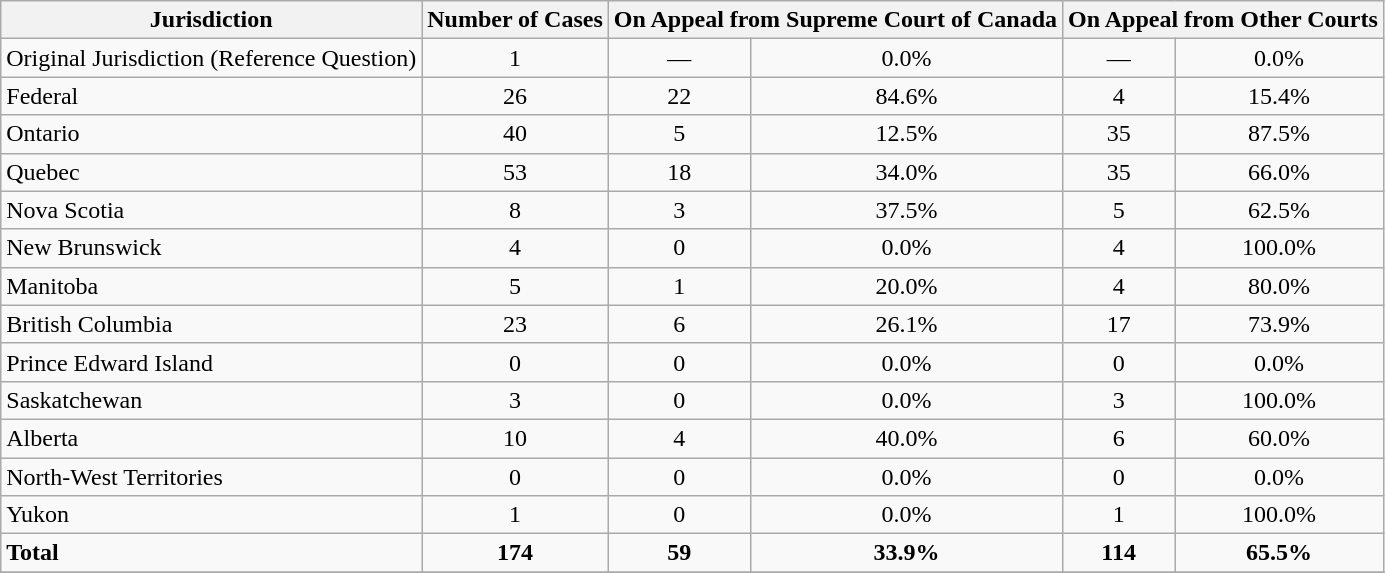<table class="wikitable sortable">
<tr>
<th>Jurisdiction</th>
<th>Number of Cases</th>
<th colspan="2">On Appeal from Supreme Court of Canada</th>
<th colspan="2">On Appeal from Other Courts</th>
</tr>
<tr>
<td>Original Jurisdiction (Reference Question)</td>
<td style="text-align: center;">1</td>
<td style="text-align: center;">—</td>
<td style="text-align: center;">0.0%</td>
<td style="text-align: center;">—</td>
<td style="text-align: center;">0.0%</td>
</tr>
<tr>
<td>Federal</td>
<td style="text-align: center;">26</td>
<td style="text-align: center;">22</td>
<td style="text-align: center;">84.6%</td>
<td style="text-align: center;">4</td>
<td style="text-align: center;">15.4%</td>
</tr>
<tr>
<td>Ontario</td>
<td style="text-align: center;">40</td>
<td style="text-align: center;">5</td>
<td style="text-align: center;">12.5%</td>
<td style="text-align: center;">35</td>
<td style="text-align: center;">87.5%</td>
</tr>
<tr>
<td>Quebec</td>
<td style="text-align: center;">53</td>
<td style="text-align: center;">18</td>
<td style="text-align: center;">34.0%</td>
<td style="text-align: center;">35</td>
<td style="text-align: center;">66.0%</td>
</tr>
<tr>
<td>Nova Scotia</td>
<td style="text-align: center;">8</td>
<td style="text-align: center;">3</td>
<td style="text-align: center;">37.5%</td>
<td style="text-align: center;">5</td>
<td style="text-align: center;">62.5%</td>
</tr>
<tr>
<td>New Brunswick</td>
<td style="text-align: center;">4</td>
<td style="text-align: center;">0</td>
<td style="text-align: center;">0.0%</td>
<td style="text-align: center;">4</td>
<td style="text-align: center;">100.0%</td>
</tr>
<tr>
<td>Manitoba</td>
<td style="text-align: center;">5</td>
<td style="text-align: center;">1</td>
<td style="text-align: center;">20.0%</td>
<td style="text-align: center;">4</td>
<td style="text-align: center;">80.0%</td>
</tr>
<tr>
<td>British Columbia</td>
<td style="text-align: center;">23</td>
<td style="text-align: center;">6</td>
<td style="text-align: center;">26.1%</td>
<td style="text-align: center;">17</td>
<td style="text-align: center;">73.9%</td>
</tr>
<tr>
<td>Prince Edward Island</td>
<td style="text-align: center;">0</td>
<td style="text-align: center;">0</td>
<td style="text-align: center;">0.0%</td>
<td style="text-align: center;">0</td>
<td style="text-align: center;">0.0%</td>
</tr>
<tr>
<td>Saskatchewan</td>
<td style="text-align: center;">3</td>
<td style="text-align: center;">0</td>
<td style="text-align: center;">0.0%</td>
<td style="text-align: center;">3</td>
<td style="text-align: center;">100.0%</td>
</tr>
<tr>
<td>Alberta</td>
<td style="text-align: center;">10</td>
<td style="text-align: center;">4</td>
<td style="text-align: center;">40.0%</td>
<td style="text-align: center;">6</td>
<td style="text-align: center;">60.0%</td>
</tr>
<tr>
<td>North-West Territories</td>
<td style="text-align: center;">0</td>
<td style="text-align: center;">0</td>
<td style="text-align: center;">0.0%</td>
<td style="text-align: center;">0</td>
<td style="text-align: center;">0.0%</td>
</tr>
<tr>
<td>Yukon</td>
<td style="text-align: center;">1</td>
<td style="text-align: center;">0</td>
<td style="text-align: center;">0.0%</td>
<td style="text-align: center;">1</td>
<td style="text-align: center;">100.0%</td>
</tr>
<tr>
<td><strong>Total</strong></td>
<td style="text-align: center;"><strong>174</strong></td>
<td style="text-align: center;"><strong>59</strong></td>
<td style="text-align: center;"><strong>33.9%</strong></td>
<td style="text-align: center;"><strong>114</strong></td>
<td style="text-align: center;"><strong>65.5%</strong></td>
</tr>
<tr>
</tr>
</table>
